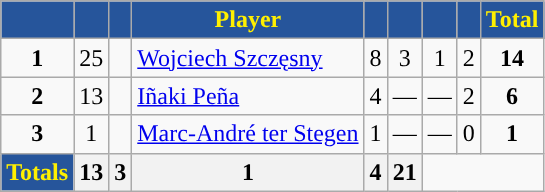<table class="wikitable" style="text-align:center">
<tr>
<th style="background:#26559B;color:#FFF000;"></th>
<th style="background:#26559B;color:#FFF000;"></th>
<th style="background:#26559B;color:#FFF000;"></th>
<th style="background:#26559B;color:#FFF000;">Player</th>
<th style="background:#26559B;color:#FFF000;"></th>
<th style="background:#26559B;color:#FFF000;"></th>
<th style="background:#26559B;color:#FFF000;"></th>
<th style="background:#26559B;color:#FFF000;"></th>
<th style="background:#26559B;color:#FFF000;">Total</th>
</tr>
<tr>
<td rowspan=1><strong>1</strong></td>
<td>25</td>
<td></td>
<td style="text-align:left"><a href='#'>Wojciech Szczęsny</a></td>
<td>8</td>
<td>3</td>
<td>1</td>
<td>2</td>
<td><strong>14</strong></td>
</tr>
<tr>
<td rowspan=1><strong>2</strong></td>
<td>13</td>
<td></td>
<td style="text-align:left"><a href='#'>Iñaki Peña</a></td>
<td>4</td>
<td>—</td>
<td>—</td>
<td>2</td>
<td><strong>6</strong></td>
</tr>
<tr>
<td rowspan=1><strong>3</strong></td>
<td>1</td>
<td></td>
<td style="text-align:left"><a href='#'>Marc-André ter Stegen</a></td>
<td>1</td>
<td>—</td>
<td>—</td>
<td>0</td>
<td><strong>1</strong></td>
</tr>
<tr>
<th style="background:#26559B; color:#FFF000; ">Totals</th>
<th>13</th>
<th>3</th>
<th>1</th>
<th>4</th>
<th>21</th>
</tr>
</table>
